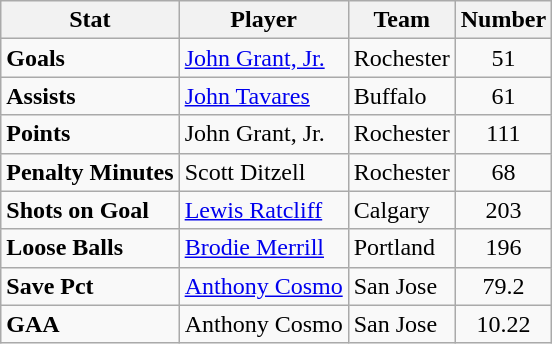<table class="wikitable">
<tr>
<th>Stat</th>
<th>Player</th>
<th>Team</th>
<th>Number</th>
</tr>
<tr>
<td><strong>Goals</strong></td>
<td><a href='#'>John Grant, Jr.</a></td>
<td>Rochester</td>
<td align="center">51</td>
</tr>
<tr>
<td><strong>Assists</strong></td>
<td><a href='#'>John Tavares</a></td>
<td>Buffalo</td>
<td align="center">61</td>
</tr>
<tr>
<td><strong>Points</strong></td>
<td>John Grant, Jr.</td>
<td>Rochester</td>
<td align="center">111</td>
</tr>
<tr>
<td><strong>Penalty Minutes</strong></td>
<td>Scott Ditzell</td>
<td>Rochester</td>
<td align="center">68</td>
</tr>
<tr>
<td><strong>Shots on Goal</strong></td>
<td><a href='#'>Lewis Ratcliff</a></td>
<td>Calgary</td>
<td align="center">203</td>
</tr>
<tr>
<td><strong>Loose Balls</strong></td>
<td><a href='#'>Brodie Merrill</a></td>
<td>Portland</td>
<td align="center">196</td>
</tr>
<tr>
<td><strong>Save Pct</strong></td>
<td><a href='#'>Anthony Cosmo</a></td>
<td>San Jose</td>
<td align="center">79.2</td>
</tr>
<tr>
<td><strong>GAA</strong></td>
<td>Anthony Cosmo</td>
<td>San Jose</td>
<td align="center">10.22</td>
</tr>
</table>
